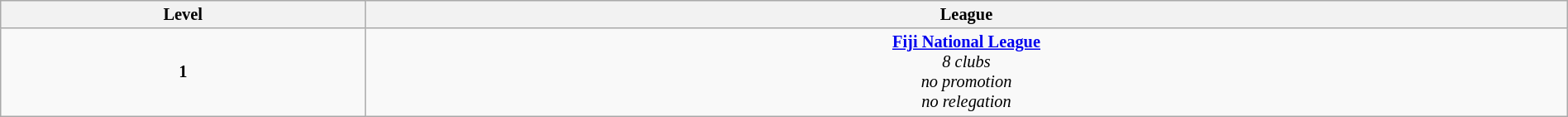<table class="wikitable" style="text-align: center; font-size: 85%;" width="100%;">
<tr>
<th>Level</th>
<th>League</th>
</tr>
<tr>
<td><strong>1</strong></td>
<td><strong><a href='#'>Fiji National League</a></strong><br><em>8 clubs<br>no promotion<br>no relegation</em></td>
</tr>
</table>
